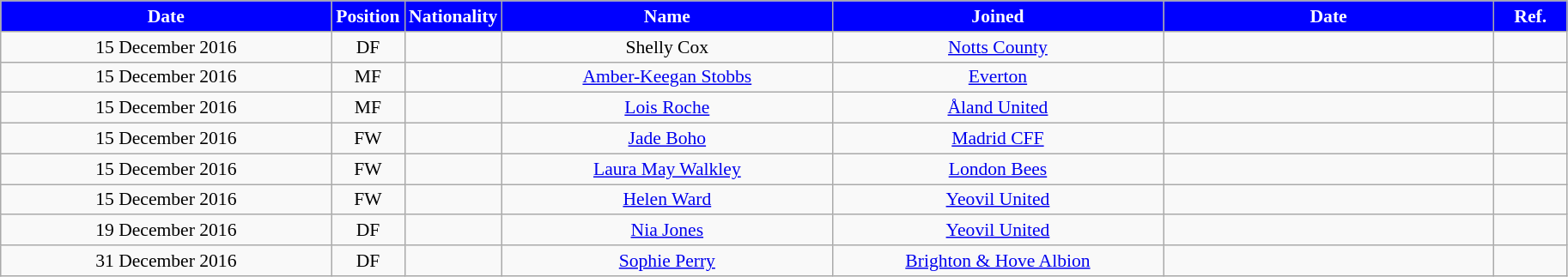<table class="wikitable"  style="text-align:center; font-size:90%; ">
<tr>
<th style="background:#00f; color:white; width:250px;">Date</th>
<th style="background:#00f; color:white; width:50px;">Position</th>
<th style="background:#00f; color:white; width:50px;">Nationality</th>
<th style="background:#00f; color:white; width:250px;">Name</th>
<th style="background:#00f; color:white; width:250px;">Joined</th>
<th style="background:#00f; color:white; width:250px;">Date</th>
<th style="background:#00f; color:white; width:50px;">Ref.</th>
</tr>
<tr>
<td>15 December 2016</td>
<td>DF</td>
<td></td>
<td>Shelly Cox</td>
<td><a href='#'>Notts County</a></td>
<td></td>
<td></td>
</tr>
<tr>
<td>15 December 2016</td>
<td>MF</td>
<td></td>
<td><a href='#'>Amber-Keegan Stobbs</a></td>
<td><a href='#'>Everton</a></td>
<td></td>
<td></td>
</tr>
<tr>
<td>15 December 2016</td>
<td>MF</td>
<td></td>
<td><a href='#'>Lois Roche</a></td>
<td><a href='#'>Åland United</a></td>
<td></td>
<td></td>
</tr>
<tr>
<td>15 December 2016</td>
<td>FW</td>
<td></td>
<td><a href='#'>Jade Boho</a></td>
<td><a href='#'>Madrid CFF</a></td>
<td></td>
<td></td>
</tr>
<tr>
<td>15 December 2016</td>
<td>FW</td>
<td></td>
<td><a href='#'>Laura May Walkley</a></td>
<td><a href='#'>London Bees</a></td>
<td></td>
<td></td>
</tr>
<tr>
<td>15 December 2016</td>
<td>FW</td>
<td></td>
<td><a href='#'>Helen Ward</a></td>
<td><a href='#'>Yeovil United</a></td>
<td></td>
<td></td>
</tr>
<tr>
<td>19 December 2016</td>
<td>DF</td>
<td></td>
<td><a href='#'>Nia Jones</a></td>
<td><a href='#'>Yeovil United</a></td>
<td></td>
<td></td>
</tr>
<tr>
<td>31 December 2016</td>
<td>DF</td>
<td></td>
<td><a href='#'>Sophie Perry</a></td>
<td><a href='#'>Brighton & Hove Albion</a></td>
<td></td>
<td></td>
</tr>
</table>
